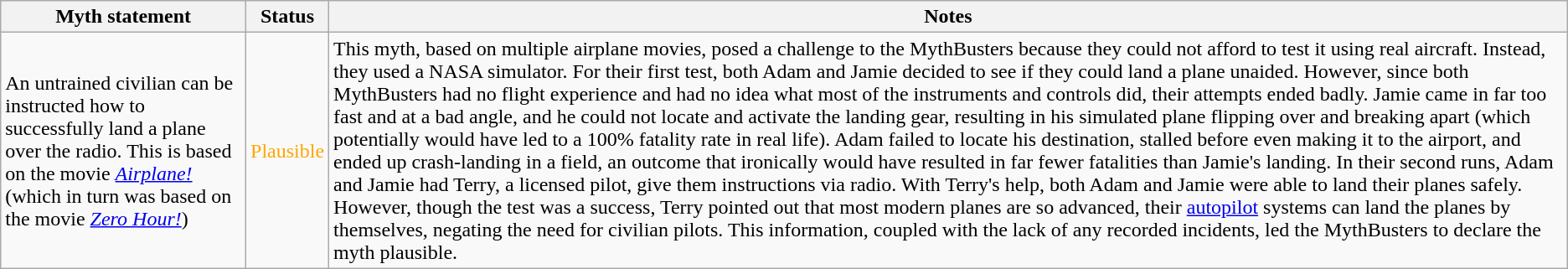<table class="wikitable plainrowheaders">
<tr>
<th>Myth statement</th>
<th>Status</th>
<th>Notes</th>
</tr>
<tr>
<td>An untrained civilian can be instructed how to successfully land a plane over the radio. This is based on the movie <em><a href='#'>Airplane!</a></em> (which in turn was based on the movie <em><a href='#'>Zero Hour!</a></em>)</td>
<td style="color:orange">Plausible</td>
<td>This myth, based on multiple airplane movies, posed a challenge to the MythBusters because they could not afford to test it using real aircraft. Instead, they used a NASA simulator. For their first test, both Adam and Jamie decided to see if they could land a plane unaided. However, since both MythBusters had no flight experience and had no idea what most of the instruments and controls did, their attempts ended badly. Jamie came in far too fast and at a bad angle, and he could not locate and activate the landing gear, resulting in his simulated plane flipping over and breaking apart (which potentially would have led to a 100% fatality rate in real life). Adam failed to locate his destination, stalled before even making it to the airport, and ended up crash-landing in a field, an outcome that ironically would have resulted in far fewer fatalities than Jamie's landing. In their second runs, Adam and Jamie had Terry, a licensed pilot, give them instructions via radio. With Terry's help, both Adam and Jamie were able to land their planes safely. However, though the test was a success, Terry pointed out that most modern planes are so advanced, their <a href='#'>autopilot</a> systems can land the planes by themselves, negating the need for civilian pilots. This information, coupled with the lack of any recorded incidents, led the MythBusters to declare the myth plausible.</td>
</tr>
</table>
